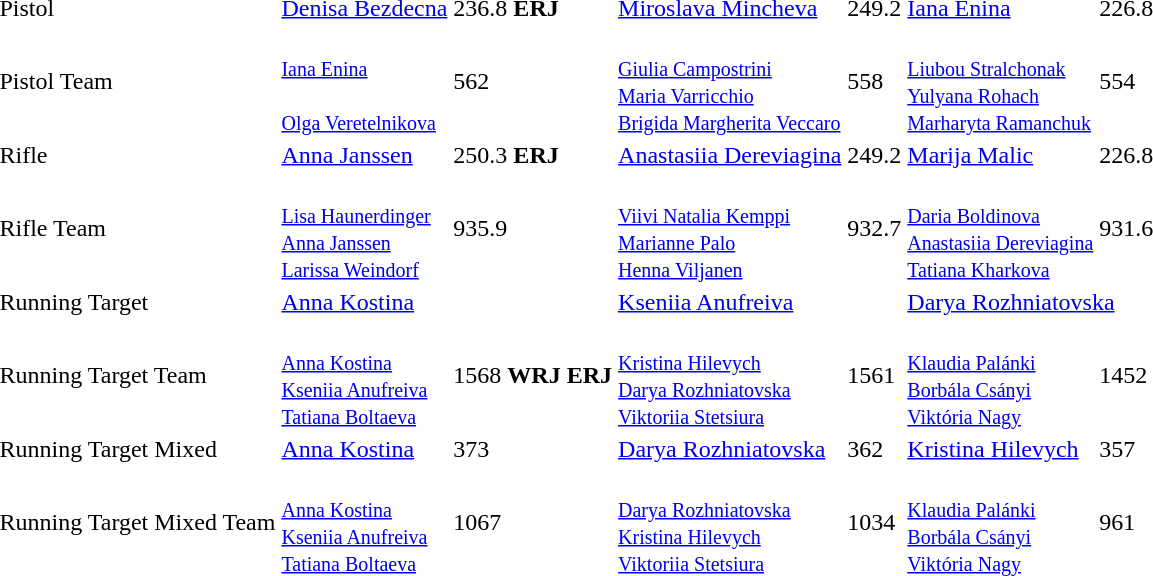<table>
<tr>
<td>Pistol</td>
<td><a href='#'>Denisa Bezdecna</a><br></td>
<td>236.8 <strong>ERJ</strong></td>
<td><a href='#'>Miroslava Mincheva</a><br></td>
<td>249.2</td>
<td><a href='#'>Iana Enina</a><br></td>
<td>226.8</td>
</tr>
<tr>
<td>Pistol Team</td>
<td><br><small><a href='#'>Iana Enina</a><br><br><a href='#'>Olga Veretelnikova</a></small></td>
<td>562</td>
<td><br><small><a href='#'>Giulia Campostrini</a><br><a href='#'>Maria Varricchio</a><br><a href='#'>Brigida Margherita Veccaro</a></small></td>
<td>558</td>
<td><br><small><a href='#'>Liubou Stralchonak</a><br><a href='#'>Yulyana Rohach</a><br><a href='#'>Marharyta Ramanchuk</a></small></td>
<td>554</td>
</tr>
<tr>
<td>Rifle</td>
<td><a href='#'>Anna Janssen</a><br></td>
<td>250.3 <strong>ERJ</strong></td>
<td><a href='#'>Anastasiia Dereviagina</a><br></td>
<td>249.2</td>
<td><a href='#'>Marija Malic</a><br></td>
<td>226.8</td>
</tr>
<tr>
<td>Rifle Team</td>
<td><br><small><a href='#'>Lisa Haunerdinger</a><br><a href='#'>Anna Janssen</a><br><a href='#'>Larissa Weindorf</a></small></td>
<td>935.9</td>
<td><br><small><a href='#'>Viivi Natalia Kemppi</a><br><a href='#'>Marianne Palo</a><br><a href='#'>Henna Viljanen</a></small></td>
<td>932.7</td>
<td><br><small><a href='#'>Daria Boldinova</a><br><a href='#'>Anastasiia Dereviagina</a><br><a href='#'>Tatiana Kharkova</a></small></td>
<td>931.6</td>
</tr>
<tr>
<td>Running Target</td>
<td colspan=2><a href='#'>Anna Kostina</a><br></td>
<td colspan=2><a href='#'>Kseniia Anufreiva</a><br></td>
<td colspan=2><a href='#'>Darya Rozhniatovska</a><br></td>
</tr>
<tr>
<td>Running Target Team</td>
<td><br><small><a href='#'>Anna Kostina</a><br><a href='#'>Kseniia Anufreiva</a><br><a href='#'>Tatiana Boltaeva</a></small></td>
<td>1568 <strong>WRJ</strong> <strong>ERJ</strong></td>
<td><br><small><a href='#'>Kristina Hilevych</a><br><a href='#'>Darya Rozhniatovska</a><br><a href='#'>Viktoriia Stetsiura</a></small></td>
<td>1561</td>
<td><br><small><a href='#'>Klaudia Palánki</a><br><a href='#'>Borbála Csányi</a><br><a href='#'>Viktória Nagy</a></small></td>
<td>1452</td>
</tr>
<tr>
<td>Running Target Mixed</td>
<td><a href='#'>Anna Kostina</a><br></td>
<td>373</td>
<td><a href='#'>Darya Rozhniatovska</a><br></td>
<td>362</td>
<td><a href='#'>Kristina Hilevych</a><br></td>
<td>357</td>
</tr>
<tr>
<td>Running Target Mixed Team</td>
<td><br><small><a href='#'>Anna Kostina</a><br><a href='#'>Kseniia Anufreiva</a><br><a href='#'>Tatiana Boltaeva</a></small></td>
<td>1067</td>
<td><br><small><a href='#'>Darya Rozhniatovska</a><br><a href='#'>Kristina Hilevych</a><br><a href='#'>Viktoriia Stetsiura</a></small></td>
<td>1034</td>
<td><br><small><a href='#'>Klaudia Palánki</a><br><a href='#'>Borbála Csányi</a><br><a href='#'>Viktória Nagy</a></small></td>
<td>961</td>
</tr>
</table>
